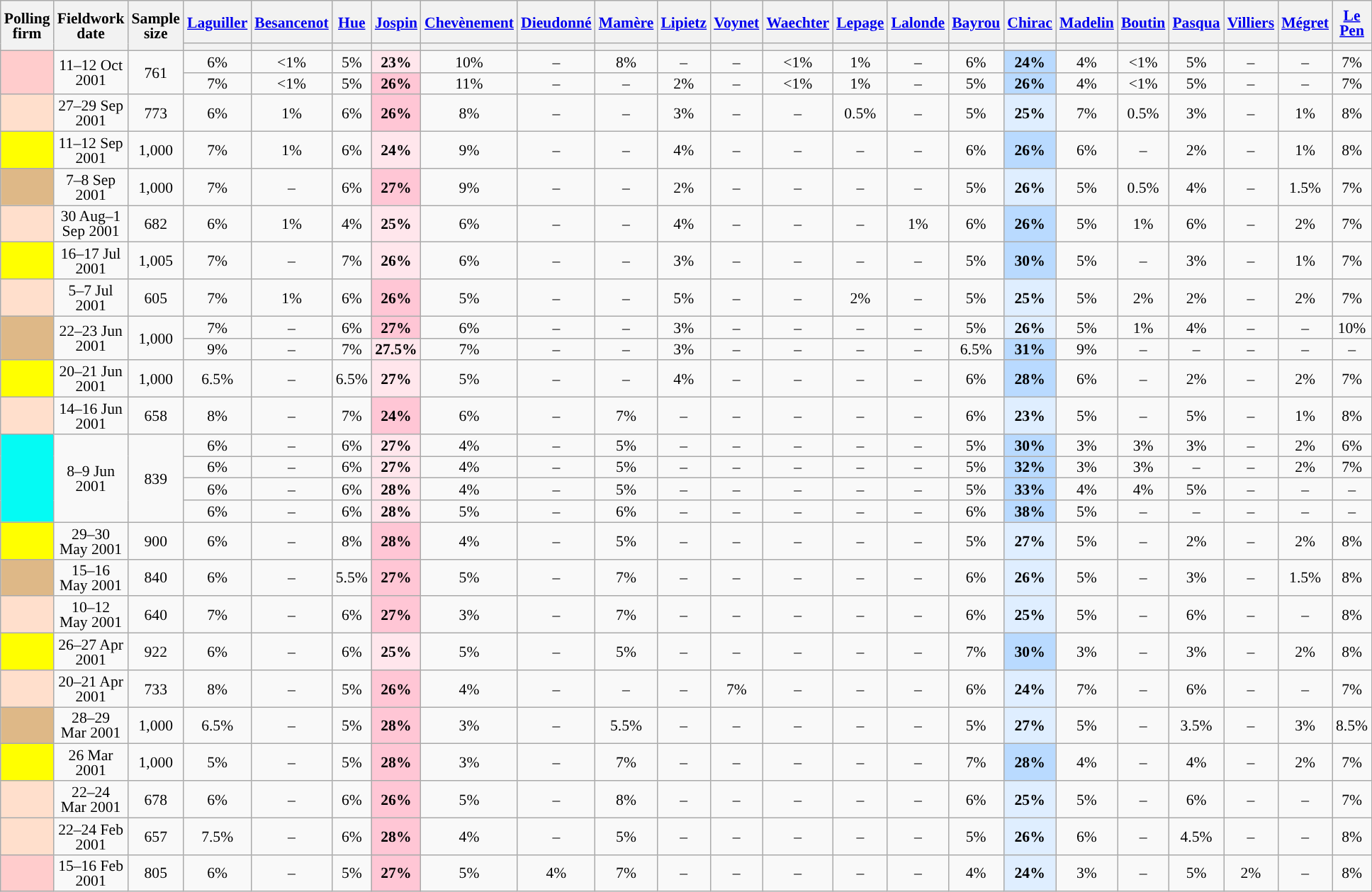<table class="wikitable sortable" style="text-align:center;font-size:90%;line-height:14px;">
<tr style="height:40px;">
<th style="width:100px;" rowspan="2">Polling firm</th>
<th style="width:110px;" rowspan="2">Fieldwork date</th>
<th style="width:35px;" rowspan="2">Sample<br>size</th>
<th class="unsortable" style="width:55px;"><a href='#'>Laguiller</a><br></th>
<th class="unsortable" style="width:55px;"><a href='#'>Besancenot</a><br></th>
<th class="unsortable" style="width:55px;"><a href='#'>Hue</a><br></th>
<th class="unsortable" style="width:55px;"><a href='#'>Jospin</a><br></th>
<th class="unsortable" style="width:55px;"><a href='#'>Chevènement</a><br></th>
<th class="unsortable" style="width:55px;"><a href='#'>Dieudonné</a><br></th>
<th class="unsortable" style="width:55px;"><a href='#'>Mamère</a><br></th>
<th class="unsortable" style="width:55px;"><a href='#'>Lipietz</a><br></th>
<th class="unsortable" style="width:55px;"><a href='#'>Voynet</a><br></th>
<th class="unsortable" style="width:55px;"><a href='#'>Waechter</a><br></th>
<th class="unsortable" style="width:55px;"><a href='#'>Lepage</a><br></th>
<th class="unsortable" style="width:55px;"><a href='#'>Lalonde</a><br></th>
<th class="unsortable" style="width:55px;"><a href='#'>Bayrou</a><br></th>
<th class="unsortable" style="width:55px;"><a href='#'>Chirac</a><br></th>
<th class="unsortable" style="width:55px;"><a href='#'>Madelin</a><br></th>
<th class="unsortable" style="width:55px;"><a href='#'>Boutin</a><br></th>
<th class="unsortable" style="width:55px;"><a href='#'>Pasqua</a><br></th>
<th class="unsortable" style="width:55px;"><a href='#'>Villiers</a><br></th>
<th class="unsortable" style="width:55px;"><a href='#'>Mégret</a><br></th>
<th class="unsortable" style="width:55px;"><a href='#'>Le Pen</a><br></th>
</tr>
<tr>
<th style="background:"></th>
<th style="background:"></th>
<th style="background:"></th>
<th style="background:"></th>
<th style="background:"></th>
<th style="background:"></th>
<th style="background:"></th>
<th style="background:"></th>
<th style="background:"></th>
<th style="background:"></th>
<th style="background:"></th>
<th style="background:"></th>
<th style="background:"></th>
<th style="background:"></th>
<th style="background:"></th>
<th style="background:"></th>
<th style="background:"></th>
<th style="background:"></th>
<th style="background:"></th>
<th style="background:"></th>
</tr>
<tr>
<td rowspan="2" style="background:#FFCCCC;"></td>
<td rowspan="2" data-sort-value="2001-10-12">11–12 Oct 2001</td>
<td rowspan="2">761</td>
<td>6%</td>
<td data-sort-value="0%"><1%</td>
<td>5%</td>
<td style="background:#FFE6EC;"><strong>23%</strong></td>
<td>10%</td>
<td>–</td>
<td>8%</td>
<td>–</td>
<td>–</td>
<td data-sort-value="0%"><1%</td>
<td>1%</td>
<td>–</td>
<td>6%</td>
<td style="background:#B9DAFF;"><strong>24%</strong></td>
<td>4%</td>
<td data-sort-value="0%"><1%</td>
<td>5%</td>
<td>–</td>
<td>–</td>
<td>7%</td>
</tr>
<tr>
<td>7%</td>
<td data-sort-value="0%"><1%</td>
<td>5%</td>
<td style="background:#FFC6D5;"><strong>26%</strong></td>
<td>11%</td>
<td>–</td>
<td>–</td>
<td>2%</td>
<td>–</td>
<td data-sort-value="0%"><1%</td>
<td>1%</td>
<td>–</td>
<td>5%</td>
<td style="background:#B9DAFF;"><strong>26%</strong></td>
<td>4%</td>
<td data-sort-value="0%"><1%</td>
<td>5%</td>
<td>–</td>
<td>–</td>
<td>7%</td>
</tr>
<tr>
<td style="background:#FFDFCC;"></td>
<td data-sort-value="2001-09-29">27–29 Sep 2001</td>
<td>773</td>
<td>6%</td>
<td>1%</td>
<td>6%</td>
<td style="background:#FFC6D5;"><strong>26%</strong></td>
<td>8%</td>
<td>–</td>
<td>–</td>
<td>3%</td>
<td>–</td>
<td>–</td>
<td>0.5%</td>
<td>–</td>
<td>5%</td>
<td style="background:#DFEEFF;"><strong>25%</strong></td>
<td>7%</td>
<td>0.5%</td>
<td>3%</td>
<td>–</td>
<td>1%</td>
<td>8%</td>
</tr>
<tr>
<td style="background:yellow;"></td>
<td data-sort-value="2001-09-12">11–12 Sep 2001</td>
<td>1,000</td>
<td>7%</td>
<td>1%</td>
<td>6%</td>
<td style="background:#FFE6EC;"><strong>24%</strong></td>
<td>9%</td>
<td>–</td>
<td>–</td>
<td>4%</td>
<td>–</td>
<td>–</td>
<td>–</td>
<td>–</td>
<td>6%</td>
<td style="background:#B9DAFF;"><strong>26%</strong></td>
<td>6%</td>
<td>–</td>
<td>2%</td>
<td>–</td>
<td>1%</td>
<td>8%</td>
</tr>
<tr>
<td style="background:burlywood;"></td>
<td data-sort-value="2001-09-08">7–8 Sep 2001</td>
<td>1,000</td>
<td>7%</td>
<td>–</td>
<td>6%</td>
<td style="background:#FFC6D5;"><strong>27%</strong></td>
<td>9%</td>
<td>–</td>
<td>–</td>
<td>2%</td>
<td>–</td>
<td>–</td>
<td>–</td>
<td>–</td>
<td>5%</td>
<td style="background:#DFEEFF;"><strong>26%</strong></td>
<td>5%</td>
<td>0.5%</td>
<td>4%</td>
<td>–</td>
<td>1.5%</td>
<td>7%</td>
</tr>
<tr>
<td style="background:#FFDFCC;"></td>
<td data-sort-value="2001-09-01">30 Aug–1 Sep 2001</td>
<td>682</td>
<td>6%</td>
<td>1%</td>
<td>4%</td>
<td style="background:#FFE6EC;"><strong>25%</strong></td>
<td>6%</td>
<td>–</td>
<td>–</td>
<td>4%</td>
<td>–</td>
<td>–</td>
<td>–</td>
<td>1%</td>
<td>6%</td>
<td style="background:#B9DAFF;"><strong>26%</strong></td>
<td>5%</td>
<td>1%</td>
<td>6%</td>
<td>–</td>
<td>2%</td>
<td>7%</td>
</tr>
<tr>
<td style="background:yellow;"></td>
<td data-sort-value="2001-07-17">16–17 Jul 2001</td>
<td>1,005</td>
<td>7%</td>
<td>–</td>
<td>7%</td>
<td style="background:#FFE6EC;"><strong>26%</strong></td>
<td>6%</td>
<td>–</td>
<td>–</td>
<td>3%</td>
<td>–</td>
<td>–</td>
<td>–</td>
<td>–</td>
<td>5%</td>
<td style="background:#B9DAFF;"><strong>30%</strong></td>
<td>5%</td>
<td>–</td>
<td>3%</td>
<td>–</td>
<td>1%</td>
<td>7%</td>
</tr>
<tr>
<td style="background:#FFDFCC;"></td>
<td data-sort-value="2001-07-07">5–7 Jul 2001</td>
<td>605</td>
<td>7%</td>
<td>1%</td>
<td>6%</td>
<td style="background:#FFC6D5;"><strong>26%</strong></td>
<td>5%</td>
<td>–</td>
<td>–</td>
<td>5%</td>
<td>–</td>
<td>–</td>
<td>2%</td>
<td>–</td>
<td>5%</td>
<td style="background:#DFEEFF;"><strong>25%</strong></td>
<td>5%</td>
<td>2%</td>
<td>2%</td>
<td>–</td>
<td>2%</td>
<td>7%</td>
</tr>
<tr>
<td rowspan="2" style="background:burlywood;"></td>
<td rowspan="2" data-sort-value="2001-06-23">22–23 Jun 2001</td>
<td rowspan="2">1,000</td>
<td>7%</td>
<td>–</td>
<td>6%</td>
<td style="background:#FFC6D5;"><strong>27%</strong></td>
<td>6%</td>
<td>–</td>
<td>–</td>
<td>3%</td>
<td>–</td>
<td>–</td>
<td>–</td>
<td>–</td>
<td>5%</td>
<td style="background:#DFEEFF;"><strong>26%</strong></td>
<td>5%</td>
<td>1%</td>
<td>4%</td>
<td>–</td>
<td>–</td>
<td>10%</td>
</tr>
<tr>
<td>9%</td>
<td>–</td>
<td>7%</td>
<td style="background:#FFE6EC;"><strong>27.5%</strong></td>
<td>7%</td>
<td>–</td>
<td>–</td>
<td>3%</td>
<td>–</td>
<td>–</td>
<td>–</td>
<td>–</td>
<td>6.5%</td>
<td style="background:#B9DAFF;"><strong>31%</strong></td>
<td>9%</td>
<td>–</td>
<td>–</td>
<td>–</td>
<td>–</td>
<td>–</td>
</tr>
<tr>
<td style="background:yellow;"></td>
<td data-sort-value="2001-06-21">20–21 Jun 2001</td>
<td>1,000</td>
<td>6.5%</td>
<td>–</td>
<td>6.5%</td>
<td style="background:#FFE6EC;"><strong>27%</strong></td>
<td>5%</td>
<td>–</td>
<td>–</td>
<td>4%</td>
<td>–</td>
<td>–</td>
<td>–</td>
<td>–</td>
<td>6%</td>
<td style="background:#B9DAFF;"><strong>28%</strong></td>
<td>6%</td>
<td>–</td>
<td>2%</td>
<td>–</td>
<td>2%</td>
<td>7%</td>
</tr>
<tr>
<td style="background:#FFDFCC;"></td>
<td data-sort-value="2001-06-16">14–16 Jun 2001</td>
<td>658</td>
<td>8%</td>
<td>–</td>
<td>7%</td>
<td style="background:#FFC6D5;"><strong>24%</strong></td>
<td>6%</td>
<td>–</td>
<td>7%</td>
<td>–</td>
<td>–</td>
<td>–</td>
<td>–</td>
<td>–</td>
<td>6%</td>
<td style="background:#DFEEFF;"><strong>23%</strong></td>
<td>5%</td>
<td>–</td>
<td>5%</td>
<td>–</td>
<td>1%</td>
<td>8%</td>
</tr>
<tr>
<td rowspan="4" style="background:#04FBF4;"></td>
<td rowspan="4" data-sort-value="2001-06-09">8–9 Jun 2001</td>
<td rowspan="4">839</td>
<td>6%</td>
<td>–</td>
<td>6%</td>
<td style="background:#FFE6EC;"><strong>27%</strong></td>
<td>4%</td>
<td>–</td>
<td>5%</td>
<td>–</td>
<td>–</td>
<td>–</td>
<td>–</td>
<td>–</td>
<td>5%</td>
<td style="background:#B9DAFF;"><strong>30%</strong></td>
<td>3%</td>
<td>3%</td>
<td>3%</td>
<td>–</td>
<td>2%</td>
<td>6%</td>
</tr>
<tr>
<td>6%</td>
<td>–</td>
<td>6%</td>
<td style="background:#FFE6EC;"><strong>27%</strong></td>
<td>4%</td>
<td>–</td>
<td>5%</td>
<td>–</td>
<td>–</td>
<td>–</td>
<td>–</td>
<td>–</td>
<td>5%</td>
<td style="background:#B9DAFF;"><strong>32%</strong></td>
<td>3%</td>
<td>3%</td>
<td>–</td>
<td>–</td>
<td>2%</td>
<td>7%</td>
</tr>
<tr>
<td>6%</td>
<td>–</td>
<td>6%</td>
<td style="background:#FFE6EC;"><strong>28%</strong></td>
<td>4%</td>
<td>–</td>
<td>5%</td>
<td>–</td>
<td>–</td>
<td>–</td>
<td>–</td>
<td>–</td>
<td>5%</td>
<td style="background:#B9DAFF;"><strong>33%</strong></td>
<td>4%</td>
<td>4%</td>
<td>5%</td>
<td>–</td>
<td>–</td>
<td>–</td>
</tr>
<tr>
<td>6%</td>
<td>–</td>
<td>6%</td>
<td style="background:#FFE6EC;"><strong>28%</strong></td>
<td>5%</td>
<td>–</td>
<td>6%</td>
<td>–</td>
<td>–</td>
<td>–</td>
<td>–</td>
<td>–</td>
<td>6%</td>
<td style="background:#B9DAFF;"><strong>38%</strong></td>
<td>5%</td>
<td>–</td>
<td>–</td>
<td>–</td>
<td>–</td>
<td>–</td>
</tr>
<tr>
<td style="background:yellow;"></td>
<td data-sort-value="2001-05-30">29–30 May 2001</td>
<td>900</td>
<td>6%</td>
<td>–</td>
<td>8%</td>
<td style="background:#FFC6D5;"><strong>28%</strong></td>
<td>4%</td>
<td>–</td>
<td>5%</td>
<td>–</td>
<td>–</td>
<td>–</td>
<td>–</td>
<td>–</td>
<td>5%</td>
<td style="background:#DFEEFF;"><strong>27%</strong></td>
<td>5%</td>
<td>–</td>
<td>2%</td>
<td>–</td>
<td>2%</td>
<td>8%</td>
</tr>
<tr>
<td style="background:burlywood;"></td>
<td data-sort-value="2001-05-16">15–16 May 2001</td>
<td>840</td>
<td>6%</td>
<td>–</td>
<td>5.5%</td>
<td style="background:#FFC6D5;"><strong>27%</strong></td>
<td>5%</td>
<td>–</td>
<td>7%</td>
<td>–</td>
<td>–</td>
<td>–</td>
<td>–</td>
<td>–</td>
<td>6%</td>
<td style="background:#DFEEFF;"><strong>26%</strong></td>
<td>5%</td>
<td>–</td>
<td>3%</td>
<td>–</td>
<td>1.5%</td>
<td>8%</td>
</tr>
<tr>
<td style="background:#FFDFCC;"></td>
<td data-sort-value="2001-05-12">10–12 May 2001</td>
<td>640</td>
<td>7%</td>
<td>–</td>
<td>6%</td>
<td style="background:#FFC6D5;"><strong>27%</strong></td>
<td>3%</td>
<td>–</td>
<td>7%</td>
<td>–</td>
<td>–</td>
<td>–</td>
<td>–</td>
<td>–</td>
<td>6%</td>
<td style="background:#DFEEFF;"><strong>25%</strong></td>
<td>5%</td>
<td>–</td>
<td>6%</td>
<td>–</td>
<td>–</td>
<td>8%</td>
</tr>
<tr>
<td style="background:yellow;"></td>
<td data-sort-value="2001-04-27">26–27 Apr 2001</td>
<td>922</td>
<td>6%</td>
<td>–</td>
<td>6%</td>
<td style="background:#FFE6EC;"><strong>25%</strong></td>
<td>5%</td>
<td>–</td>
<td>5%</td>
<td>–</td>
<td>–</td>
<td>–</td>
<td>–</td>
<td>–</td>
<td>7%</td>
<td style="background:#B9DAFF;"><strong>30%</strong></td>
<td>3%</td>
<td>–</td>
<td>3%</td>
<td>–</td>
<td>2%</td>
<td>8%</td>
</tr>
<tr>
<td style="background:#FFDFCC;"></td>
<td data-sort-value="2001-04-21">20–21 Apr 2001</td>
<td>733</td>
<td>8%</td>
<td>–</td>
<td>5%</td>
<td style="background:#FFC6D5;"><strong>26%</strong></td>
<td>4%</td>
<td>–</td>
<td>–</td>
<td>–</td>
<td>7%</td>
<td>–</td>
<td>–</td>
<td>–</td>
<td>6%</td>
<td style="background:#DFEEFF;"><strong>24%</strong></td>
<td>7%</td>
<td>–</td>
<td>6%</td>
<td>–</td>
<td>–</td>
<td>7%</td>
</tr>
<tr>
<td style="background:burlywood;"></td>
<td data-sort-value="2001-03-29">28–29 Mar 2001</td>
<td>1,000</td>
<td>6.5%</td>
<td>–</td>
<td>5%</td>
<td style="background:#FFC6D5;"><strong>28%</strong></td>
<td>3%</td>
<td>–</td>
<td>5.5%</td>
<td>–</td>
<td>–</td>
<td>–</td>
<td>–</td>
<td>–</td>
<td>5%</td>
<td style="background:#DFEEFF;"><strong>27%</strong></td>
<td>5%</td>
<td>–</td>
<td>3.5%</td>
<td>–</td>
<td>3%</td>
<td>8.5%</td>
</tr>
<tr>
<td style="background:yellow;"></td>
<td data-sort-value="2001-03-26">26 Mar 2001</td>
<td>1,000</td>
<td>5%</td>
<td>–</td>
<td>5%</td>
<td style="background:#FFC6D5;"><strong>28%</strong></td>
<td>3%</td>
<td>–</td>
<td>7%</td>
<td>–</td>
<td>–</td>
<td>–</td>
<td>–</td>
<td>–</td>
<td>7%</td>
<td style="background:#B9DAFF;"><strong>28%</strong></td>
<td>4%</td>
<td>–</td>
<td>4%</td>
<td>–</td>
<td>2%</td>
<td>7%</td>
</tr>
<tr>
<td style="background:#FFDFCC;"></td>
<td data-sort-value="2001-03-24">22–24 Mar 2001</td>
<td>678</td>
<td>6%</td>
<td>–</td>
<td>6%</td>
<td style="background:#FFC6D5;"><strong>26%</strong></td>
<td>5%</td>
<td>–</td>
<td>8%</td>
<td>–</td>
<td>–</td>
<td>–</td>
<td>–</td>
<td>–</td>
<td>6%</td>
<td style="background:#DFEEFF;"><strong>25%</strong></td>
<td>5%</td>
<td>–</td>
<td>6%</td>
<td>–</td>
<td>–</td>
<td>7%</td>
</tr>
<tr>
<td style="background:#FFDFCC;"></td>
<td data-sort-value="2001-02-24">22–24 Feb 2001</td>
<td>657</td>
<td>7.5%</td>
<td>–</td>
<td>6%</td>
<td style="background:#FFC6D5;"><strong>28%</strong></td>
<td>4%</td>
<td>–</td>
<td>5%</td>
<td>–</td>
<td>–</td>
<td>–</td>
<td>–</td>
<td>–</td>
<td>5%</td>
<td style="background:#DFEEFF;"><strong>26%</strong></td>
<td>6%</td>
<td>–</td>
<td>4.5%</td>
<td>–</td>
<td>–</td>
<td>8%</td>
</tr>
<tr>
<td style="background:#FFCCCC;"></td>
<td data-sort-value="2001-02-16">15–16 Feb 2001</td>
<td>805</td>
<td>6%</td>
<td>–</td>
<td>5%</td>
<td style="background:#FFC6D5;"><strong>27%</strong></td>
<td>5%</td>
<td>4%</td>
<td>7%</td>
<td>–</td>
<td>–</td>
<td>–</td>
<td>–</td>
<td>–</td>
<td>4%</td>
<td style="background:#DFEEFF;"><strong>24%</strong></td>
<td>3%</td>
<td>–</td>
<td>5%</td>
<td>2%</td>
<td>–</td>
<td>8%</td>
</tr>
</table>
